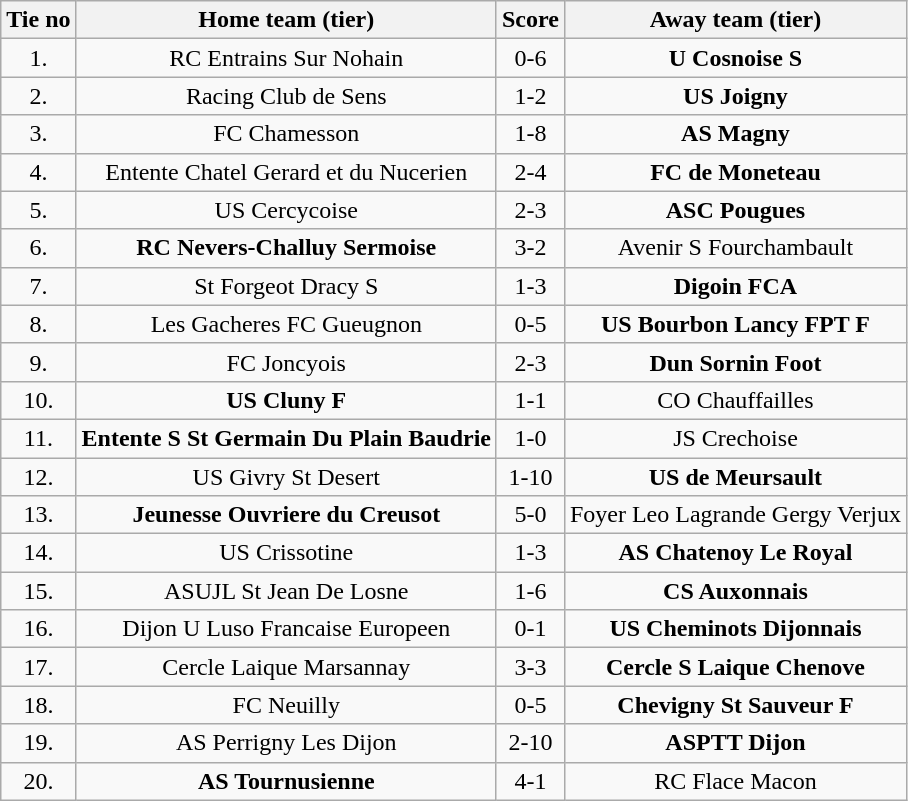<table class="wikitable" style="text-align: center">
<tr>
<th>Tie no</th>
<th>Home team (tier)</th>
<th>Score</th>
<th>Away team (tier)</th>
</tr>
<tr>
<td>1.</td>
<td>RC Entrains Sur Nohain</td>
<td>0-6</td>
<td><strong>U Cosnoise S</strong></td>
</tr>
<tr>
<td>2.</td>
<td>Racing Club de Sens</td>
<td>1-2</td>
<td><strong>US Joigny</strong></td>
</tr>
<tr>
<td>3.</td>
<td>FC Chamesson</td>
<td>1-8</td>
<td><strong>AS Magny</strong></td>
</tr>
<tr>
<td>4.</td>
<td>Entente Chatel Gerard et du Nucerien</td>
<td>2-4</td>
<td><strong>FC de Moneteau</strong></td>
</tr>
<tr>
<td>5.</td>
<td>US Cercycoise</td>
<td>2-3</td>
<td><strong>ASC Pougues</strong></td>
</tr>
<tr>
<td>6.</td>
<td><strong>RC Nevers-Challuy Sermoise</strong></td>
<td>3-2</td>
<td>Avenir S Fourchambault</td>
</tr>
<tr>
<td>7.</td>
<td>St Forgeot Dracy S</td>
<td>1-3</td>
<td><strong>Digoin FCA</strong></td>
</tr>
<tr>
<td>8.</td>
<td>Les Gacheres FC Gueugnon</td>
<td>0-5</td>
<td><strong>US Bourbon Lancy FPT F</strong></td>
</tr>
<tr>
<td>9.</td>
<td>FC Joncyois</td>
<td>2-3</td>
<td><strong>Dun Sornin Foot</strong></td>
</tr>
<tr>
<td>10.</td>
<td><strong>US Cluny F</strong></td>
<td>1-1 </td>
<td>CO Chauffailles</td>
</tr>
<tr>
<td>11.</td>
<td><strong>Entente S St Germain Du Plain Baudrie</strong></td>
<td>1-0 </td>
<td>JS Crechoise</td>
</tr>
<tr>
<td>12.</td>
<td>US Givry St Desert</td>
<td>1-10</td>
<td><strong>US de Meursault</strong></td>
</tr>
<tr>
<td>13.</td>
<td><strong>Jeunesse Ouvriere du Creusot</strong></td>
<td>5-0</td>
<td>Foyer Leo Lagrande Gergy Verjux</td>
</tr>
<tr>
<td>14.</td>
<td>US Crissotine</td>
<td>1-3</td>
<td><strong>AS Chatenoy Le Royal</strong></td>
</tr>
<tr>
<td>15.</td>
<td>ASUJL St Jean De Losne</td>
<td>1-6</td>
<td><strong>CS Auxonnais</strong></td>
</tr>
<tr>
<td>16.</td>
<td>Dijon U Luso Francaise Europeen</td>
<td>0-1</td>
<td><strong>US Cheminots Dijonnais</strong></td>
</tr>
<tr>
<td>17.</td>
<td>Cercle Laique Marsannay</td>
<td>3-3 </td>
<td><strong>Cercle S Laique Chenove</strong></td>
</tr>
<tr>
<td>18.</td>
<td>FC Neuilly</td>
<td>0-5</td>
<td><strong>Chevigny St Sauveur F</strong></td>
</tr>
<tr>
<td>19.</td>
<td>AS Perrigny Les Dijon</td>
<td>2-10</td>
<td><strong>ASPTT Dijon</strong></td>
</tr>
<tr>
<td>20.</td>
<td><strong>AS Tournusienne</strong></td>
<td>4-1</td>
<td>RC Flace Macon</td>
</tr>
</table>
